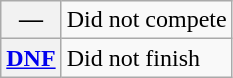<table class="wikitable">
<tr>
<th scope="row">—</th>
<td>Did not compete</td>
</tr>
<tr>
<th scope="row"><a href='#'>DNF</a></th>
<td>Did not finish</td>
</tr>
</table>
